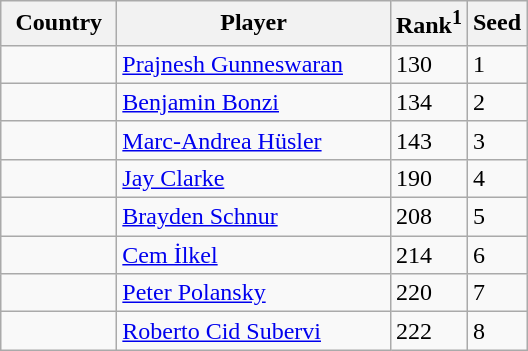<table class="sortable wikitable">
<tr>
<th width="70">Country</th>
<th width="175">Player</th>
<th>Rank<sup>1</sup></th>
<th>Seed</th>
</tr>
<tr>
<td></td>
<td><a href='#'>Prajnesh Gunneswaran</a></td>
<td>130</td>
<td>1</td>
</tr>
<tr>
<td></td>
<td><a href='#'>Benjamin Bonzi</a></td>
<td>134</td>
<td>2</td>
</tr>
<tr>
<td></td>
<td><a href='#'>Marc-Andrea Hüsler</a></td>
<td>143</td>
<td>3</td>
</tr>
<tr>
<td></td>
<td><a href='#'>Jay Clarke</a></td>
<td>190</td>
<td>4</td>
</tr>
<tr>
<td></td>
<td><a href='#'>Brayden Schnur</a></td>
<td>208</td>
<td>5</td>
</tr>
<tr>
<td></td>
<td><a href='#'>Cem İlkel</a></td>
<td>214</td>
<td>6</td>
</tr>
<tr>
<td></td>
<td><a href='#'>Peter Polansky</a></td>
<td>220</td>
<td>7</td>
</tr>
<tr>
<td></td>
<td><a href='#'>Roberto Cid Subervi</a></td>
<td>222</td>
<td>8</td>
</tr>
</table>
